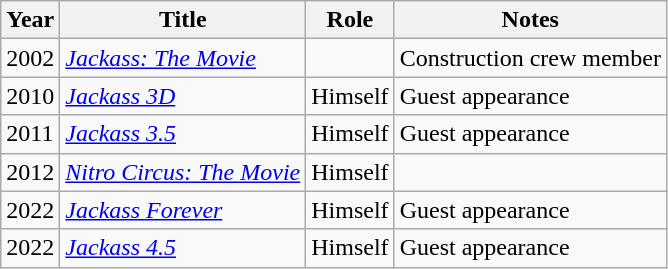<table class="wikitable sortable">
<tr>
<th>Year</th>
<th>Title</th>
<th>Role</th>
<th class="unsortable">Notes</th>
</tr>
<tr>
<td>2002</td>
<td><em><a href='#'>Jackass: The Movie</a></em></td>
<td></td>
<td>Construction crew member</td>
</tr>
<tr>
<td>2010</td>
<td><em><a href='#'>Jackass 3D</a></em></td>
<td>Himself</td>
<td>Guest appearance</td>
</tr>
<tr>
<td>2011</td>
<td><em><a href='#'>Jackass 3.5</a></em></td>
<td>Himself</td>
<td>Guest appearance</td>
</tr>
<tr>
<td>2012</td>
<td><em><a href='#'>Nitro Circus: The Movie</a></em></td>
<td>Himself</td>
<td></td>
</tr>
<tr>
<td>2022</td>
<td><em><a href='#'>Jackass Forever</a></em></td>
<td>Himself</td>
<td>Guest appearance</td>
</tr>
<tr>
<td>2022</td>
<td><em><a href='#'>Jackass 4.5</a></em></td>
<td>Himself</td>
<td>Guest appearance</td>
</tr>
</table>
